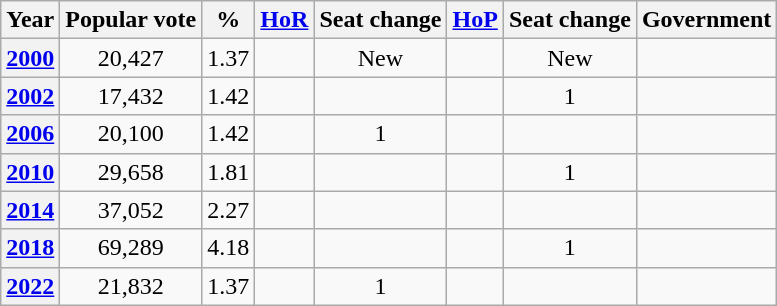<table class="wikitable" style="text-align: center;">
<tr>
<th>Year</th>
<th>Popular vote</th>
<th>%</th>
<th><a href='#'>HoR</a></th>
<th>Seat change</th>
<th><a href='#'>HoP</a></th>
<th>Seat change</th>
<th>Government</th>
</tr>
<tr>
<th><a href='#'>2000</a></th>
<td align=center>20,427</td>
<td>1.37</td>
<td></td>
<td>New</td>
<td></td>
<td>New</td>
<td></td>
</tr>
<tr>
<th><a href='#'>2002</a></th>
<td align=center>17,432</td>
<td>1.42</td>
<td></td>
<td></td>
<td></td>
<td> 1</td>
<td></td>
</tr>
<tr>
<th><a href='#'>2006</a></th>
<td align=center>20,100</td>
<td>1.42</td>
<td></td>
<td> 1</td>
<td></td>
<td></td>
<td></td>
</tr>
<tr>
<th><a href='#'>2010</a></th>
<td align=center>29,658</td>
<td>1.81</td>
<td></td>
<td></td>
<td></td>
<td> 1</td>
<td></td>
</tr>
<tr>
<th><a href='#'>2014</a></th>
<td align=center>37,052</td>
<td>2.27</td>
<td></td>
<td></td>
<td></td>
<td></td>
<td></td>
</tr>
<tr>
<th><a href='#'>2018</a></th>
<td align=center>69,289</td>
<td>4.18</td>
<td></td>
<td></td>
<td></td>
<td> 1</td>
<td></td>
</tr>
<tr>
<th><a href='#'>2022</a></th>
<td align=center>21,832</td>
<td>1.37</td>
<td></td>
<td> 1</td>
<td></td>
<td></td>
<td></td>
</tr>
</table>
